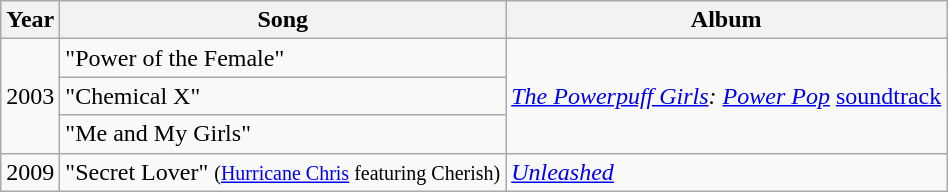<table class="wikitable">
<tr>
<th>Year</th>
<th>Song</th>
<th>Album</th>
</tr>
<tr>
<td rowspan="3">2003</td>
<td>"Power of the Female"</td>
<td rowspan="3"><em><a href='#'>The Powerpuff Girls</a>: <a href='#'>Power Pop</a></em> <a href='#'>soundtrack</a></td>
</tr>
<tr>
<td>"Chemical X"</td>
</tr>
<tr>
<td>"Me and My Girls"</td>
</tr>
<tr>
<td>2009</td>
<td>"Secret Lover" <small>(<a href='#'>Hurricane Chris</a> featuring Cherish)</small></td>
<td><em><a href='#'>Unleashed</a></em></td>
</tr>
</table>
